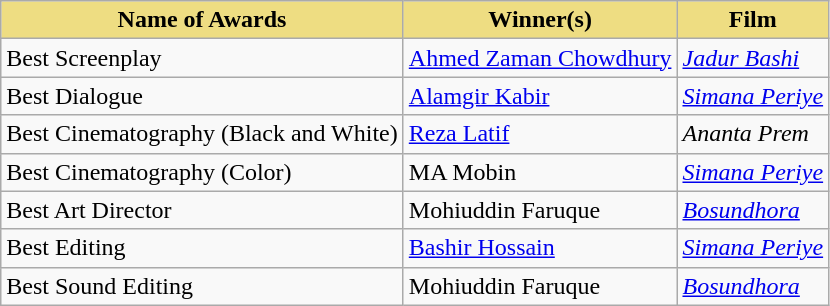<table class="wikitable">
<tr>
<th style="background:#EEDD82;">Name of Awards</th>
<th style="background:#EEDD82;">Winner(s)</th>
<th style="background:#EEDD82;">Film</th>
</tr>
<tr>
<td>Best Screenplay</td>
<td><a href='#'>Ahmed Zaman Chowdhury</a></td>
<td><em><a href='#'>Jadur Bashi</a></em></td>
</tr>
<tr>
<td>Best Dialogue</td>
<td><a href='#'>Alamgir Kabir</a></td>
<td><em><a href='#'>Simana Periye</a></em></td>
</tr>
<tr>
<td>Best Cinematography (Black and White)</td>
<td><a href='#'>Reza Latif</a></td>
<td><em>Ananta Prem</em></td>
</tr>
<tr>
<td>Best Cinematography (Color)</td>
<td>MA Mobin</td>
<td><em><a href='#'>Simana Periye</a></em></td>
</tr>
<tr>
<td>Best Art Director</td>
<td>Mohiuddin Faruque</td>
<td><em><a href='#'>Bosundhora</a></em></td>
</tr>
<tr>
<td>Best Editing</td>
<td><a href='#'>Bashir Hossain</a></td>
<td><em><a href='#'>Simana Periye</a></em></td>
</tr>
<tr>
<td>Best Sound Editing</td>
<td>Mohiuddin Faruque</td>
<td><em><a href='#'>Bosundhora</a></em></td>
</tr>
</table>
